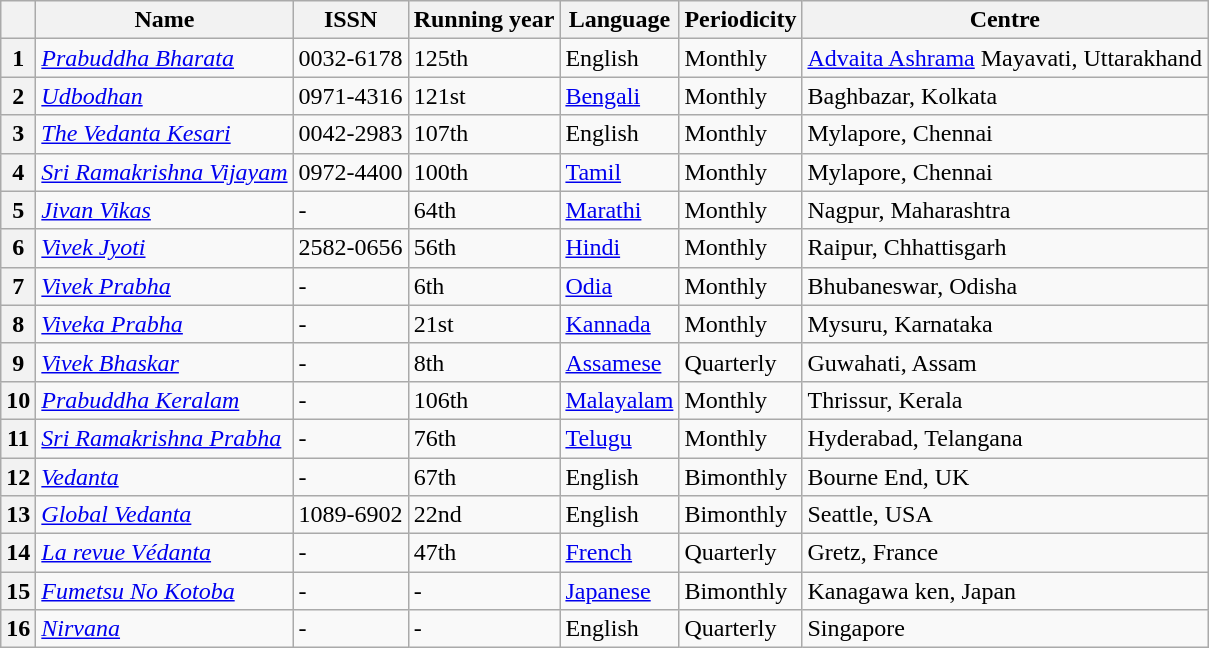<table class="wikitable sortable" style="text-align:left">
<tr>
<th></th>
<th>Name</th>
<th>ISSN</th>
<th>Running year</th>
<th>Language</th>
<th>Periodicity</th>
<th>Centre</th>
</tr>
<tr>
<th>1</th>
<td><em><a href='#'>Prabuddha Bharata</a></em></td>
<td>0032-6178</td>
<td>125th</td>
<td>English</td>
<td>Monthly</td>
<td><a href='#'>Advaita Ashrama</a> Mayavati, Uttarakhand</td>
</tr>
<tr>
<th>2</th>
<td><em><a href='#'>Udbodhan</a></em></td>
<td>0971-4316</td>
<td>121st</td>
<td><a href='#'>Bengali</a></td>
<td>Monthly</td>
<td>Baghbazar, Kolkata</td>
</tr>
<tr>
<th>3</th>
<td><em><a href='#'>The Vedanta Kesari</a></em></td>
<td>0042-2983</td>
<td>107th</td>
<td>English</td>
<td>Monthly</td>
<td>Mylapore, Chennai</td>
</tr>
<tr>
<th>4</th>
<td><em><a href='#'>Sri Ramakrishna Vijayam</a></em></td>
<td>0972-4400</td>
<td>100th</td>
<td><a href='#'>Tamil</a></td>
<td>Monthly</td>
<td>Mylapore, Chennai</td>
</tr>
<tr>
<th>5</th>
<td><em><a href='#'>Jivan Vikas</a></em></td>
<td>-</td>
<td>64th</td>
<td><a href='#'>Marathi</a></td>
<td>Monthly</td>
<td>Nagpur, Maharashtra</td>
</tr>
<tr>
<th>6</th>
<td><em><a href='#'>Vivek Jyoti</a></em></td>
<td>2582-0656</td>
<td>56th</td>
<td><a href='#'>Hindi</a></td>
<td>Monthly</td>
<td>Raipur, Chhattisgarh</td>
</tr>
<tr>
<th>7</th>
<td><em><a href='#'>Vivek Prabha</a></em></td>
<td>-</td>
<td>6th</td>
<td><a href='#'>Odia</a></td>
<td>Monthly</td>
<td>Bhubaneswar, Odisha</td>
</tr>
<tr>
<th>8</th>
<td><em><a href='#'>Viveka Prabha</a></em></td>
<td>-</td>
<td>21st</td>
<td><a href='#'>Kannada</a></td>
<td>Monthly</td>
<td>Mysuru, Karnataka</td>
</tr>
<tr>
<th>9</th>
<td><em><a href='#'>Vivek Bhaskar</a></em></td>
<td>-</td>
<td>8th</td>
<td><a href='#'>Assamese</a></td>
<td>Quarterly</td>
<td>Guwahati, Assam</td>
</tr>
<tr>
<th>10</th>
<td><em><a href='#'>Prabuddha Keralam</a></em></td>
<td>-</td>
<td>106th</td>
<td><a href='#'>Malayalam</a></td>
<td>Monthly</td>
<td>Thrissur, Kerala</td>
</tr>
<tr>
<th>11</th>
<td><em><a href='#'>Sri Ramakrishna Prabha</a></em></td>
<td>-</td>
<td>76th</td>
<td><a href='#'>Telugu</a></td>
<td>Monthly</td>
<td>Hyderabad, Telangana</td>
</tr>
<tr>
<th>12</th>
<td><em><a href='#'>Vedanta</a></em></td>
<td>-</td>
<td>67th</td>
<td>English</td>
<td>Bimonthly</td>
<td>Bourne End, UK</td>
</tr>
<tr>
<th>13</th>
<td><em><a href='#'>Global Vedanta</a></em></td>
<td>1089-6902</td>
<td>22nd</td>
<td>English</td>
<td>Bimonthly</td>
<td>Seattle, USA</td>
</tr>
<tr>
<th>14</th>
<td><em><a href='#'>La revue Védanta</a></em></td>
<td>-</td>
<td>47th</td>
<td><a href='#'>French</a></td>
<td>Quarterly</td>
<td>Gretz, France</td>
</tr>
<tr>
<th>15</th>
<td><em><a href='#'>Fumetsu No Kotoba</a></em></td>
<td>-</td>
<td>-</td>
<td><a href='#'>Japanese</a></td>
<td>Bimonthly</td>
<td>Kanagawa ken, Japan</td>
</tr>
<tr>
<th>16</th>
<td><em><a href='#'>Nirvana</a></em></td>
<td>-</td>
<td>-</td>
<td>English</td>
<td>Quarterly</td>
<td>Singapore</td>
</tr>
</table>
